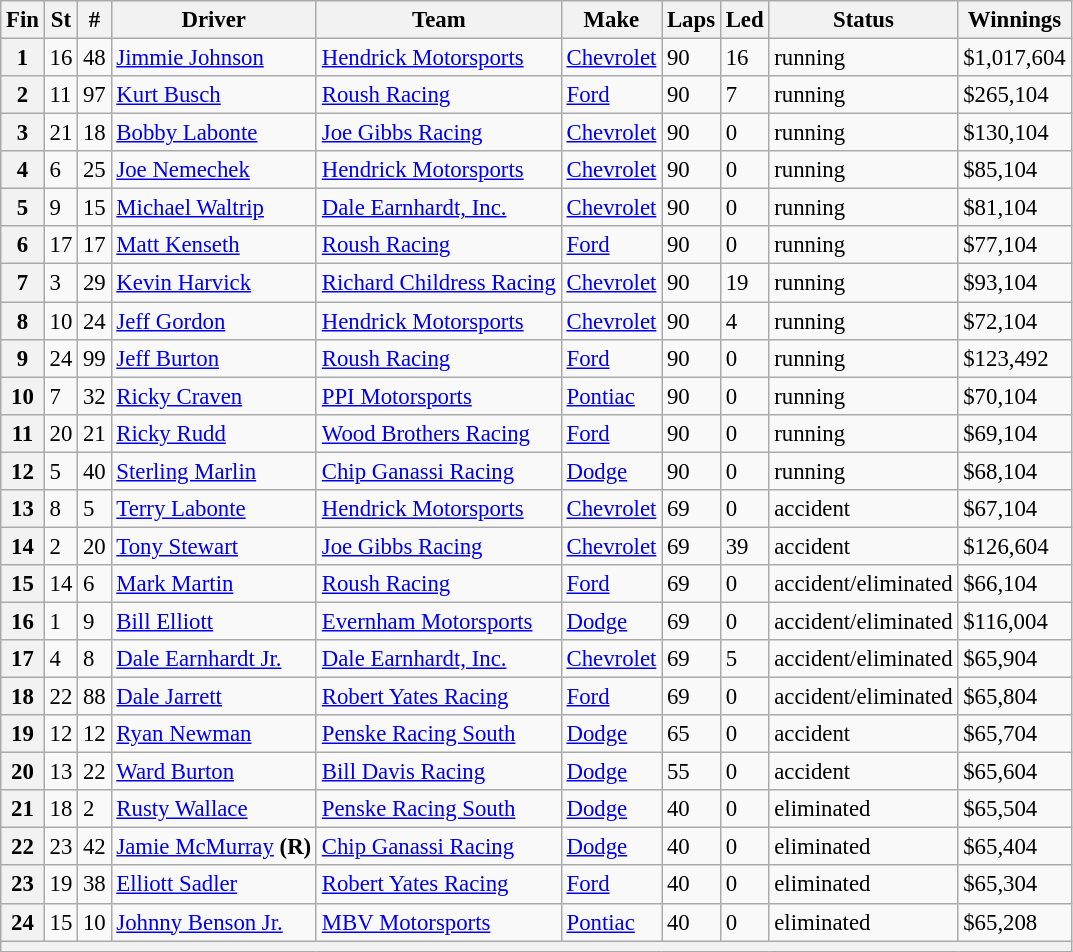<table class="wikitable" style="font-size:95%">
<tr>
<th>Fin</th>
<th>St</th>
<th>#</th>
<th>Driver</th>
<th>Team</th>
<th>Make</th>
<th>Laps</th>
<th>Led</th>
<th>Status</th>
<th>Winnings</th>
</tr>
<tr>
<th>1</th>
<td>16</td>
<td>48</td>
<td><a href='#'>Jimmie Johnson</a></td>
<td><a href='#'>Hendrick Motorsports</a></td>
<td><a href='#'>Chevrolet</a></td>
<td>90</td>
<td>16</td>
<td>running</td>
<td>$1,017,604</td>
</tr>
<tr>
<th>2</th>
<td>11</td>
<td>97</td>
<td><a href='#'>Kurt Busch</a></td>
<td><a href='#'>Roush Racing</a></td>
<td><a href='#'>Ford</a></td>
<td>90</td>
<td>7</td>
<td>running</td>
<td>$265,104</td>
</tr>
<tr>
<th>3</th>
<td>21</td>
<td>18</td>
<td><a href='#'>Bobby Labonte</a></td>
<td><a href='#'>Joe Gibbs Racing</a></td>
<td><a href='#'>Chevrolet</a></td>
<td>90</td>
<td>0</td>
<td>running</td>
<td>$130,104</td>
</tr>
<tr>
<th>4</th>
<td>6</td>
<td>25</td>
<td><a href='#'>Joe Nemechek</a></td>
<td><a href='#'>Hendrick Motorsports</a></td>
<td><a href='#'>Chevrolet</a></td>
<td>90</td>
<td>0</td>
<td>running</td>
<td>$85,104</td>
</tr>
<tr>
<th>5</th>
<td>9</td>
<td>15</td>
<td><a href='#'>Michael Waltrip</a></td>
<td><a href='#'>Dale Earnhardt, Inc.</a></td>
<td><a href='#'>Chevrolet</a></td>
<td>90</td>
<td>0</td>
<td>running</td>
<td>$81,104</td>
</tr>
<tr>
<th>6</th>
<td>17</td>
<td>17</td>
<td><a href='#'>Matt Kenseth</a></td>
<td><a href='#'>Roush Racing</a></td>
<td><a href='#'>Ford</a></td>
<td>90</td>
<td>0</td>
<td>running</td>
<td>$77,104</td>
</tr>
<tr>
<th>7</th>
<td>3</td>
<td>29</td>
<td><a href='#'>Kevin Harvick</a></td>
<td><a href='#'>Richard Childress Racing</a></td>
<td><a href='#'>Chevrolet</a></td>
<td>90</td>
<td>19</td>
<td>running</td>
<td>$93,104</td>
</tr>
<tr>
<th>8</th>
<td>10</td>
<td>24</td>
<td><a href='#'>Jeff Gordon</a></td>
<td><a href='#'>Hendrick Motorsports</a></td>
<td><a href='#'>Chevrolet</a></td>
<td>90</td>
<td>4</td>
<td>running</td>
<td>$72,104</td>
</tr>
<tr>
<th>9</th>
<td>24</td>
<td>99</td>
<td><a href='#'>Jeff Burton</a></td>
<td><a href='#'>Roush Racing</a></td>
<td><a href='#'>Ford</a></td>
<td>90</td>
<td>0</td>
<td>running</td>
<td>$123,492</td>
</tr>
<tr>
<th>10</th>
<td>7</td>
<td>32</td>
<td><a href='#'>Ricky Craven</a></td>
<td><a href='#'>PPI Motorsports</a></td>
<td><a href='#'>Pontiac</a></td>
<td>90</td>
<td>0</td>
<td>running</td>
<td>$70,104</td>
</tr>
<tr>
<th>11</th>
<td>20</td>
<td>21</td>
<td><a href='#'>Ricky Rudd</a></td>
<td><a href='#'>Wood Brothers Racing</a></td>
<td><a href='#'>Ford</a></td>
<td>90</td>
<td>0</td>
<td>running</td>
<td>$69,104</td>
</tr>
<tr>
<th>12</th>
<td>5</td>
<td>40</td>
<td><a href='#'>Sterling Marlin</a></td>
<td><a href='#'>Chip Ganassi Racing</a></td>
<td><a href='#'>Dodge</a></td>
<td>90</td>
<td>0</td>
<td>running</td>
<td>$68,104</td>
</tr>
<tr>
<th>13</th>
<td>8</td>
<td>5</td>
<td><a href='#'>Terry Labonte</a></td>
<td><a href='#'>Hendrick Motorsports</a></td>
<td><a href='#'>Chevrolet</a></td>
<td>69</td>
<td>0</td>
<td>accident</td>
<td>$67,104</td>
</tr>
<tr>
<th>14</th>
<td>2</td>
<td>20</td>
<td><a href='#'>Tony Stewart</a></td>
<td><a href='#'>Joe Gibbs Racing</a></td>
<td><a href='#'>Chevrolet</a></td>
<td>69</td>
<td>39</td>
<td>accident</td>
<td>$126,604</td>
</tr>
<tr>
<th>15</th>
<td>14</td>
<td>6</td>
<td><a href='#'>Mark Martin</a></td>
<td><a href='#'>Roush Racing</a></td>
<td><a href='#'>Ford</a></td>
<td>69</td>
<td>0</td>
<td>accident/eliminated</td>
<td>$66,104</td>
</tr>
<tr>
<th>16</th>
<td>1</td>
<td>9</td>
<td><a href='#'>Bill Elliott</a></td>
<td><a href='#'>Evernham Motorsports</a></td>
<td><a href='#'>Dodge</a></td>
<td>69</td>
<td>0</td>
<td>accident/eliminated</td>
<td>$116,004</td>
</tr>
<tr>
<th>17</th>
<td>4</td>
<td>8</td>
<td><a href='#'>Dale Earnhardt Jr.</a></td>
<td><a href='#'>Dale Earnhardt, Inc.</a></td>
<td><a href='#'>Chevrolet</a></td>
<td>69</td>
<td>5</td>
<td>accident/eliminated</td>
<td>$65,904</td>
</tr>
<tr>
<th>18</th>
<td>22</td>
<td>88</td>
<td><a href='#'>Dale Jarrett</a></td>
<td><a href='#'>Robert Yates Racing</a></td>
<td><a href='#'>Ford</a></td>
<td>69</td>
<td>0</td>
<td>accident/eliminated</td>
<td>$65,804</td>
</tr>
<tr>
<th>19</th>
<td>12</td>
<td>12</td>
<td><a href='#'>Ryan Newman</a></td>
<td><a href='#'>Penske Racing South</a></td>
<td><a href='#'>Dodge</a></td>
<td>65</td>
<td>0</td>
<td>accident</td>
<td>$65,704</td>
</tr>
<tr>
<th>20</th>
<td>13</td>
<td>22</td>
<td><a href='#'>Ward Burton</a></td>
<td><a href='#'>Bill Davis Racing</a></td>
<td><a href='#'>Dodge</a></td>
<td>55</td>
<td>0</td>
<td>accident</td>
<td>$65,604</td>
</tr>
<tr>
<th>21</th>
<td>18</td>
<td>2</td>
<td><a href='#'>Rusty Wallace</a></td>
<td><a href='#'>Penske Racing South</a></td>
<td><a href='#'>Dodge</a></td>
<td>40</td>
<td>0</td>
<td>eliminated</td>
<td>$65,504</td>
</tr>
<tr>
<th>22</th>
<td>23</td>
<td>42</td>
<td><a href='#'>Jamie McMurray</a> <strong>(R)</strong></td>
<td><a href='#'>Chip Ganassi Racing</a></td>
<td><a href='#'>Dodge</a></td>
<td>40</td>
<td>0</td>
<td>eliminated</td>
<td>$65,404</td>
</tr>
<tr>
<th>23</th>
<td>19</td>
<td>38</td>
<td><a href='#'>Elliott Sadler</a></td>
<td><a href='#'>Robert Yates Racing</a></td>
<td><a href='#'>Ford</a></td>
<td>40</td>
<td>0</td>
<td>eliminated</td>
<td>$65,304</td>
</tr>
<tr>
<th>24</th>
<td>15</td>
<td>10</td>
<td><a href='#'>Johnny Benson Jr.</a></td>
<td><a href='#'>MBV Motorsports</a></td>
<td><a href='#'>Pontiac</a></td>
<td>40</td>
<td>0</td>
<td>eliminated</td>
<td>$65,208</td>
</tr>
<tr>
<th colspan="10"></th>
</tr>
</table>
